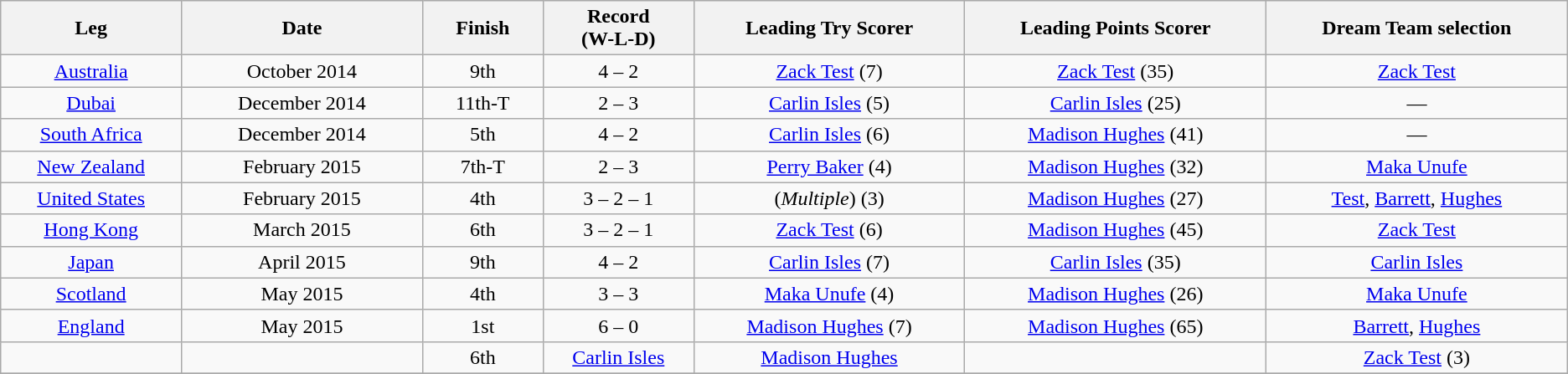<table class="wikitable sortable" style="text-align:center">
<tr bgcolor="#efefef">
<th width=6%>Leg</th>
<th width=8%>Date</th>
<th width=4%>Finish</th>
<th width=5%>Record <br> (W-L-D)</th>
<th width=9%>Leading Try Scorer</th>
<th width=10%>Leading Points Scorer</th>
<th width=10%>Dream Team selection</th>
</tr>
<tr>
<td><a href='#'>Australia</a></td>
<td>October 2014</td>
<td>9th</td>
<td>4 – 2</td>
<td><a href='#'>Zack Test</a> (7)</td>
<td><a href='#'>Zack Test</a> (35)</td>
<td><a href='#'>Zack Test</a></td>
</tr>
<tr>
<td><a href='#'>Dubai</a></td>
<td>December 2014</td>
<td>11th-T</td>
<td>2 – 3</td>
<td><a href='#'>Carlin Isles</a> (5)</td>
<td><a href='#'>Carlin Isles</a> (25)</td>
<td>—</td>
</tr>
<tr>
<td><a href='#'>South Africa</a></td>
<td>December 2014</td>
<td>5th</td>
<td>4 – 2</td>
<td><a href='#'>Carlin Isles</a> (6)</td>
<td><a href='#'>Madison Hughes</a> (41)</td>
<td>—</td>
</tr>
<tr>
<td><a href='#'>New Zealand</a></td>
<td>February 2015</td>
<td>7th-T</td>
<td>2 – 3</td>
<td><a href='#'>Perry Baker</a> (4)</td>
<td><a href='#'>Madison Hughes</a> (32)</td>
<td><a href='#'>Maka Unufe</a></td>
</tr>
<tr>
<td><a href='#'>United States</a></td>
<td>February 2015</td>
<td>4th</td>
<td>3 – 2 – 1</td>
<td>(<em>Multiple</em>) (3)</td>
<td><a href='#'>Madison Hughes</a> (27)</td>
<td><a href='#'>Test</a>, <a href='#'>Barrett</a>, <a href='#'>Hughes</a></td>
</tr>
<tr>
<td><a href='#'>Hong Kong</a></td>
<td>March 2015</td>
<td>6th</td>
<td>3 – 2 – 1</td>
<td><a href='#'>Zack Test</a> (6)</td>
<td><a href='#'>Madison Hughes</a> (45)</td>
<td><a href='#'>Zack Test</a></td>
</tr>
<tr>
<td><a href='#'>Japan</a></td>
<td>April 2015</td>
<td>9th</td>
<td>4 – 2</td>
<td><a href='#'>Carlin Isles</a> (7)</td>
<td><a href='#'>Carlin Isles</a> (35)</td>
<td><a href='#'>Carlin Isles</a></td>
</tr>
<tr>
<td><a href='#'>Scotland</a></td>
<td>May 2015</td>
<td>4th</td>
<td>3 – 3</td>
<td><a href='#'>Maka Unufe</a> (4)</td>
<td><a href='#'>Madison Hughes</a> (26)</td>
<td><a href='#'>Maka Unufe</a></td>
</tr>
<tr>
<td><a href='#'>England</a></td>
<td>May 2015</td>
<td>1st</td>
<td>6 – 0</td>
<td><a href='#'>Madison Hughes</a> (7)</td>
<td><a href='#'>Madison Hughes</a> (65)</td>
<td><a href='#'>Barrett</a>, <a href='#'>Hughes</a></td>
</tr>
<tr>
<td></td>
<td></td>
<td>6th</td>
<td><a href='#'>Carlin Isles</a></td>
<td><a href='#'>Madison Hughes</a></td>
<td></td>
<td><a href='#'>Zack Test</a> (3)</td>
</tr>
<tr>
</tr>
</table>
